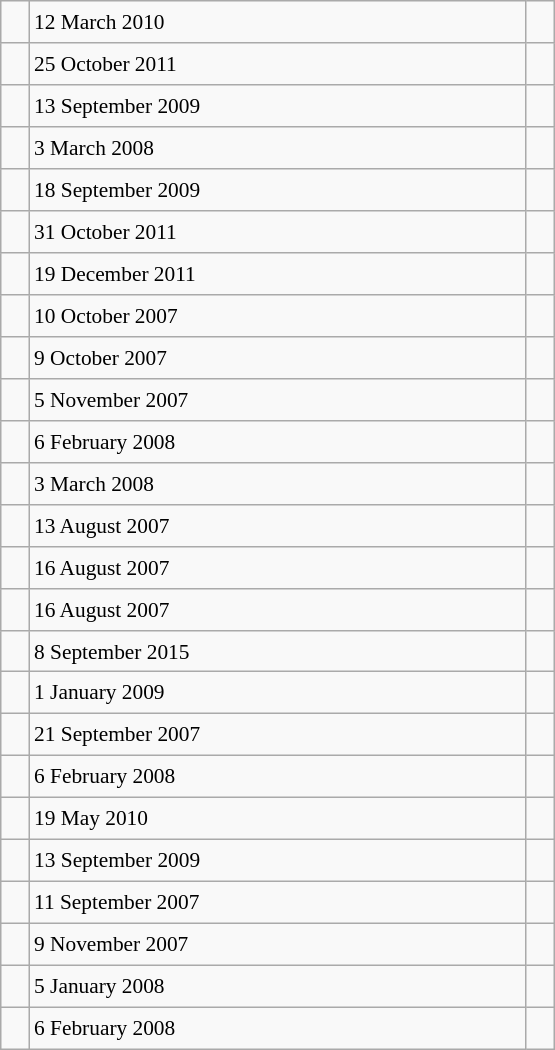<table class="wikitable" style="font-size: 89%; float: left; width: 26em; margin-right: 1em; height: 700px">
<tr>
<td></td>
<td>12 March 2010</td>
<td></td>
</tr>
<tr>
<td></td>
<td>25 October 2011</td>
<td></td>
</tr>
<tr>
<td></td>
<td>13 September 2009</td>
<td></td>
</tr>
<tr>
<td></td>
<td>3 March 2008</td>
<td></td>
</tr>
<tr>
<td></td>
<td>18 September 2009</td>
<td></td>
</tr>
<tr>
<td></td>
<td>31 October 2011</td>
<td></td>
</tr>
<tr>
<td></td>
<td>19 December 2011</td>
<td></td>
</tr>
<tr>
<td></td>
<td>10 October 2007</td>
<td></td>
</tr>
<tr>
<td></td>
<td>9 October 2007</td>
<td></td>
</tr>
<tr>
<td></td>
<td>5 November 2007</td>
<td></td>
</tr>
<tr>
<td></td>
<td>6 February 2008</td>
<td></td>
</tr>
<tr>
<td></td>
<td>3 March 2008</td>
<td></td>
</tr>
<tr>
<td></td>
<td>13 August 2007</td>
<td></td>
</tr>
<tr>
<td></td>
<td>16 August 2007</td>
<td></td>
</tr>
<tr>
<td></td>
<td>16 August 2007</td>
<td></td>
</tr>
<tr>
<td></td>
<td>8 September 2015</td>
<td></td>
</tr>
<tr>
<td></td>
<td>1 January 2009</td>
<td></td>
</tr>
<tr>
<td></td>
<td>21 September 2007</td>
<td></td>
</tr>
<tr>
<td></td>
<td>6 February 2008</td>
<td></td>
</tr>
<tr>
<td></td>
<td>19 May 2010</td>
<td></td>
</tr>
<tr>
<td></td>
<td>13 September 2009</td>
<td></td>
</tr>
<tr>
<td></td>
<td>11 September 2007</td>
<td></td>
</tr>
<tr>
<td></td>
<td>9 November 2007</td>
<td></td>
</tr>
<tr>
<td></td>
<td>5 January 2008</td>
<td></td>
</tr>
<tr>
<td></td>
<td>6 February 2008</td>
<td></td>
</tr>
</table>
